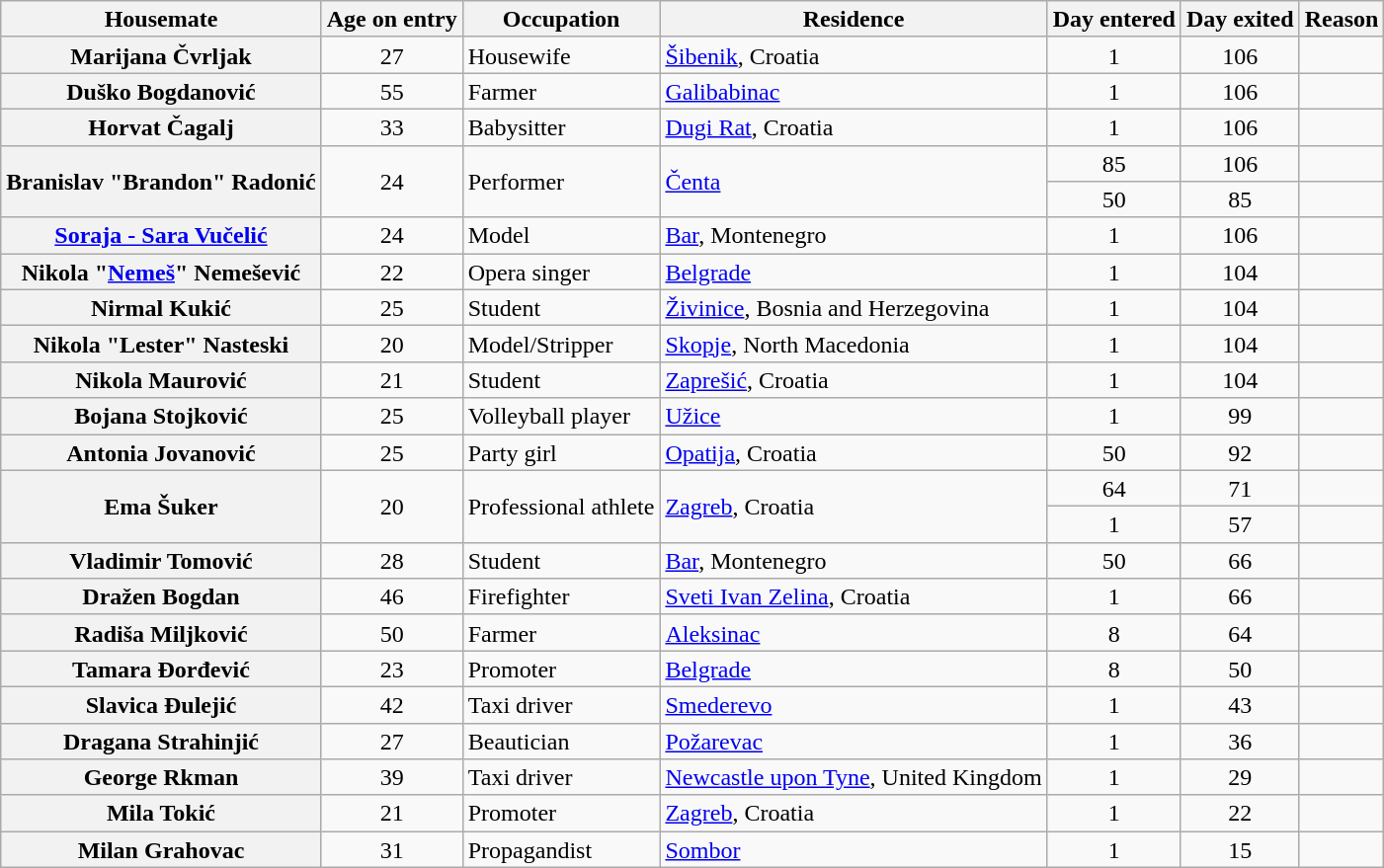<table class="wikitable sortable" style="text-align:center; line-height:17px; width:auto;">
<tr>
<th>Housemate</th>
<th>Age on entry</th>
<th>Occupation</th>
<th>Residence</th>
<th>Day entered</th>
<th>Day exited</th>
<th>Reason</th>
</tr>
<tr>
<th>Marijana Čvrljak</th>
<td>27</td>
<td align=left>Housewife</td>
<td align=left><a href='#'>Šibenik</a>, Croatia</td>
<td>1</td>
<td>106</td>
<td></td>
</tr>
<tr>
<th>Duško Bogdanović</th>
<td>55</td>
<td align=left>Farmer</td>
<td align=left><a href='#'>Galibabinac</a></td>
<td>1</td>
<td>106</td>
<td></td>
</tr>
<tr>
<th>Horvat Čagalj</th>
<td>33</td>
<td align=left>Babysitter</td>
<td align=left><a href='#'>Dugi Rat</a>, Croatia</td>
<td>1</td>
<td>106</td>
<td></td>
</tr>
<tr>
<th rowspan="2">Branislav "Brandon" Radonić</th>
<td rowspan="2">24</td>
<td rowspan="2" align=left>Performer</td>
<td rowspan="2" align=left><a href='#'>Čenta</a></td>
<td>85</td>
<td>106</td>
<td></td>
</tr>
<tr>
<td>50</td>
<td>85</td>
<td></td>
</tr>
<tr>
<th><a href='#'>Soraja - Sara Vučelić</a></th>
<td>24</td>
<td align=left>Model</td>
<td align=left><a href='#'>Bar</a>, Montenegro</td>
<td>1</td>
<td>106</td>
<td></td>
</tr>
<tr>
<th>Nikola "<a href='#'>Nemeš</a>" Nemešević</th>
<td>22</td>
<td align=left>Opera singer</td>
<td align=left><a href='#'>Belgrade</a></td>
<td>1</td>
<td>104</td>
<td></td>
</tr>
<tr>
<th>Nirmal Kukić</th>
<td>25</td>
<td align=left>Student</td>
<td align=left><a href='#'>Živinice</a>, Bosnia and Herzegovina</td>
<td>1</td>
<td>104</td>
<td></td>
</tr>
<tr>
<th>Nikola "Lester" Nasteski</th>
<td>20</td>
<td align=left>Model/Stripper</td>
<td align=left><a href='#'>Skopje</a>, North Macedonia</td>
<td>1</td>
<td>104</td>
<td></td>
</tr>
<tr>
<th>Nikola Maurović</th>
<td>21</td>
<td align=left>Student</td>
<td align=left><a href='#'>Zaprešić</a>, Croatia</td>
<td>1</td>
<td>104</td>
<td></td>
</tr>
<tr>
<th>Bojana Stojković</th>
<td>25</td>
<td align=left>Volleyball player</td>
<td align=left><a href='#'>Užice</a></td>
<td>1</td>
<td>99</td>
<td></td>
</tr>
<tr>
<th>Antonia Jovanović</th>
<td>25</td>
<td align=left>Party girl</td>
<td align=left><a href='#'>Opatija</a>, Croatia</td>
<td>50</td>
<td>92</td>
<td></td>
</tr>
<tr>
<th rowspan="2">Ema Šuker</th>
<td rowspan="2">20</td>
<td rowspan="2" align=left>Professional athlete</td>
<td rowspan="2" align=left><a href='#'>Zagreb</a>, Croatia</td>
<td>64</td>
<td>71</td>
<td></td>
</tr>
<tr>
<td>1</td>
<td>57</td>
<td></td>
</tr>
<tr>
<th>Vladimir Tomović</th>
<td>28</td>
<td align=left>Student</td>
<td align=left><a href='#'>Bar</a>, Montenegro</td>
<td>50</td>
<td>66</td>
<td></td>
</tr>
<tr>
<th>Dražen Bogdan</th>
<td>46</td>
<td align=left>Firefighter</td>
<td align=left><a href='#'>Sveti Ivan Zelina</a>, Croatia</td>
<td>1</td>
<td>66</td>
<td></td>
</tr>
<tr>
<th>Radiša Miljković</th>
<td>50</td>
<td align=left>Farmer</td>
<td align=left><a href='#'>Aleksinac</a></td>
<td>8</td>
<td>64</td>
<td></td>
</tr>
<tr>
<th>Tamara Đorđević</th>
<td>23</td>
<td align=left>Promoter</td>
<td align=left><a href='#'>Belgrade</a></td>
<td>8</td>
<td>50</td>
<td></td>
</tr>
<tr>
<th>Slavica Đulejić</th>
<td>42</td>
<td align=left>Taxi driver</td>
<td align=left><a href='#'>Smederevo</a></td>
<td>1</td>
<td>43</td>
<td></td>
</tr>
<tr>
<th>Dragana Strahinjić</th>
<td>27</td>
<td align=left>Beautician</td>
<td align=left><a href='#'>Požarevac</a></td>
<td>1</td>
<td>36</td>
<td></td>
</tr>
<tr>
<th>George Rkman</th>
<td>39</td>
<td align=left>Taxi driver</td>
<td align=left><a href='#'>Newcastle upon Tyne</a>, United Kingdom</td>
<td>1</td>
<td>29</td>
<td></td>
</tr>
<tr>
<th>Mila Tokić</th>
<td>21</td>
<td align=left>Promoter</td>
<td align=left><a href='#'>Zagreb</a>, Croatia</td>
<td>1</td>
<td>22</td>
<td></td>
</tr>
<tr>
<th>Milan Grahovac</th>
<td>31</td>
<td align=left>Propagandist</td>
<td align=left><a href='#'>Sombor</a></td>
<td>1</td>
<td>15</td>
<td></td>
</tr>
</table>
